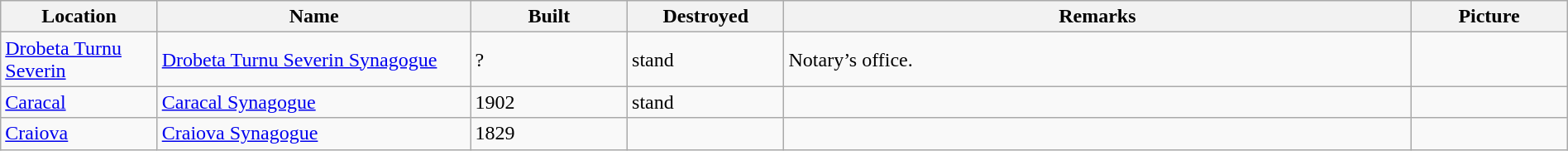<table class="wikitable sortable" width="100%">
<tr>
<th width="10%">Location</th>
<th width="20%">Name</th>
<th width="10%">Built</th>
<th width="10%">Destroyed</th>
<th width="40%" class="unsortable">Remarks</th>
<th width="10%" class="unsortable">Picture</th>
</tr>
<tr>
<td><a href='#'>Drobeta Turnu Severin</a></td>
<td><a href='#'>Drobeta Turnu Severin Synagogue</a></td>
<td>?</td>
<td>stand</td>
<td>Notary’s office.</td>
<td></td>
</tr>
<tr>
<td><a href='#'>Caracal</a></td>
<td><a href='#'>Caracal Synagogue</a></td>
<td>1902</td>
<td>stand</td>
<td></td>
<td></td>
</tr>
<tr>
<td><a href='#'>Craiova</a></td>
<td><a href='#'>Craiova Synagogue</a></td>
<td>1829</td>
<td></td>
<td></td>
<td></td>
</tr>
</table>
